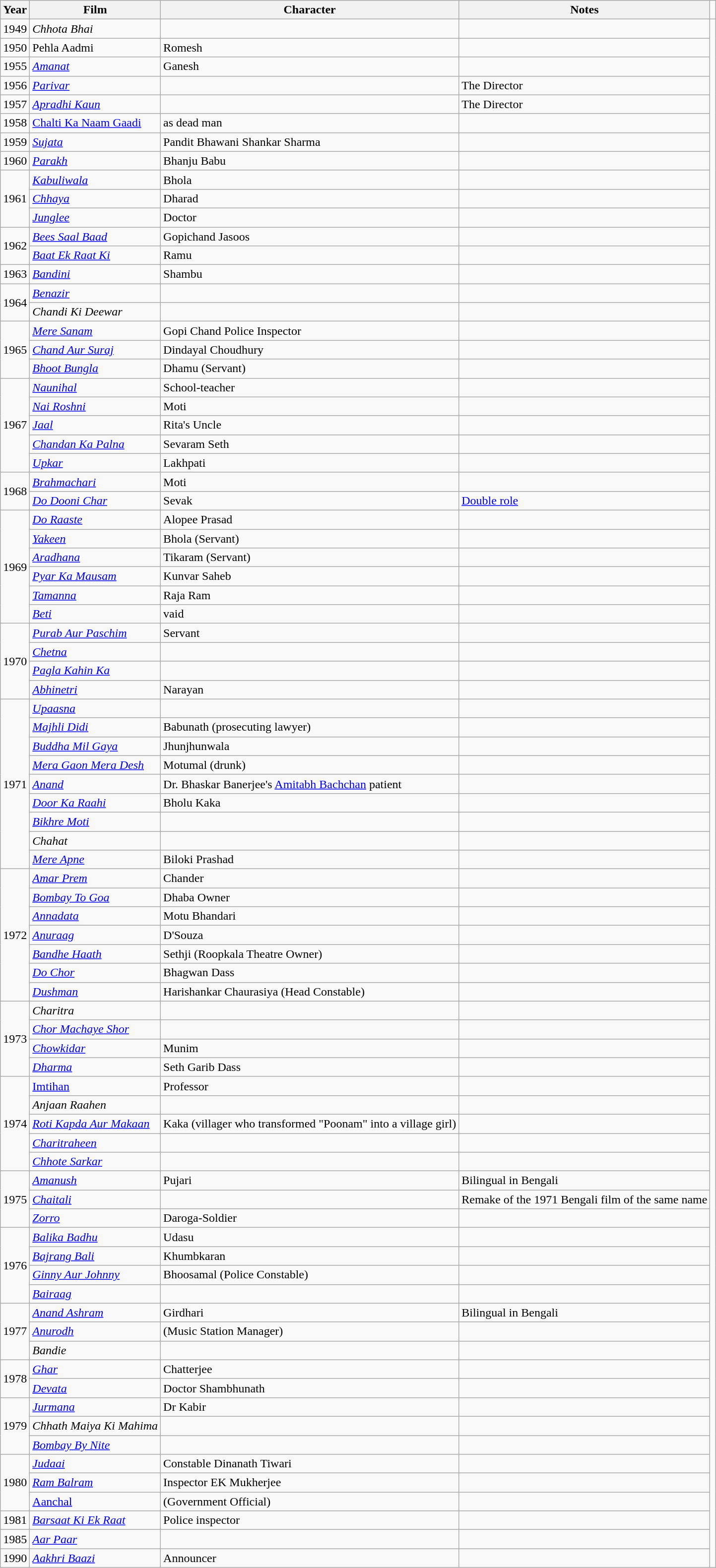<table class="wikitable">
<tr>
<th>Year</th>
<th>Film</th>
<th>Character</th>
<th>Notes</th>
<td></td>
</tr>
<tr>
<td>1949</td>
<td><em>Chhota Bhai</em></td>
<td></td>
<td></td>
</tr>
<tr>
<td>1950</td>
<td>Pehla Aadmi</td>
<td>Romesh</td>
<td></td>
</tr>
<tr>
<td>1955</td>
<td><em><a href='#'>Amanat</a></em></td>
<td>Ganesh</td>
<td></td>
</tr>
<tr>
<td>1956</td>
<td><em><a href='#'>Parivar</a></em></td>
<td></td>
<td>The Director</td>
</tr>
<tr>
<td>1957</td>
<td><em><a href='#'>Apradhi Kaun</a></em></td>
<td></td>
<td>The Director</td>
</tr>
<tr>
<td>1958</td>
<td><a href='#'>Chalti Ka Naam Gaadi</a></td>
<td>as dead man</td>
<td></td>
</tr>
<tr>
<td>1959</td>
<td><em><a href='#'>Sujata</a></em></td>
<td>Pandit Bhawani Shankar Sharma</td>
<td></td>
</tr>
<tr>
<td>1960</td>
<td><em><a href='#'>Parakh</a></em></td>
<td>Bhanju Babu</td>
<td></td>
</tr>
<tr>
<td rowspan="3">1961</td>
<td><em><a href='#'>Kabuliwala</a></em></td>
<td>Bhola</td>
<td></td>
</tr>
<tr>
<td><em><a href='#'>Chhaya</a></em></td>
<td>Dharad</td>
<td></td>
</tr>
<tr>
<td><em><a href='#'>Junglee</a></em></td>
<td>Doctor</td>
<td></td>
</tr>
<tr>
<td rowspan="2">1962</td>
<td><em><a href='#'>Bees Saal Baad</a></em></td>
<td>Gopichand Jasoos</td>
<td></td>
</tr>
<tr>
<td><em><a href='#'>Baat Ek Raat Ki</a></em></td>
<td>Ramu</td>
<td></td>
</tr>
<tr>
<td>1963</td>
<td><em><a href='#'>Bandini</a></em></td>
<td>Shambu</td>
<td></td>
</tr>
<tr>
<td rowspan="2">1964</td>
<td><em><a href='#'>Benazir</a></em></td>
<td></td>
<td></td>
</tr>
<tr>
<td><em>Chandi Ki Deewar</em></td>
<td></td>
<td></td>
</tr>
<tr>
<td rowspan="3">1965</td>
<td><em><a href='#'>Mere Sanam</a></em></td>
<td>Gopi Chand Police Inspector</td>
<td></td>
</tr>
<tr>
<td><em><a href='#'>Chand Aur Suraj</a></em></td>
<td>Dindayal Choudhury</td>
<td></td>
</tr>
<tr>
<td><em><a href='#'>Bhoot Bungla</a></em></td>
<td>Dhamu (Servant)</td>
<td></td>
</tr>
<tr>
<td rowspan="5">1967</td>
<td><em><a href='#'>Naunihal</a></em></td>
<td>School-teacher</td>
<td></td>
</tr>
<tr>
<td><em><a href='#'>Nai Roshni</a></em></td>
<td>Moti</td>
<td></td>
</tr>
<tr>
<td><em><a href='#'>Jaal</a></em></td>
<td>Rita's Uncle</td>
<td></td>
</tr>
<tr>
<td><em><a href='#'>Chandan Ka Palna</a></em></td>
<td>Sevaram Seth</td>
<td></td>
</tr>
<tr>
<td><em><a href='#'>Upkar</a></em></td>
<td>Lakhpati</td>
<td></td>
</tr>
<tr>
<td rowspan="2">1968</td>
<td><em><a href='#'>Brahmachari</a></em></td>
<td>Moti</td>
<td></td>
</tr>
<tr>
<td><em><a href='#'>Do Dooni Char</a></em></td>
<td>Sevak</td>
<td><a href='#'>Double role</a></td>
</tr>
<tr>
<td rowspan="6">1969</td>
<td><em><a href='#'>Do Raaste</a></em></td>
<td>Alopee Prasad</td>
<td></td>
</tr>
<tr>
<td><em><a href='#'>Yakeen</a></em></td>
<td>Bhola (Servant)</td>
<td></td>
</tr>
<tr>
<td><em><a href='#'>Aradhana</a></em></td>
<td>Tikaram (Servant)</td>
<td></td>
</tr>
<tr>
<td><em><a href='#'>Pyar Ka Mausam</a></em></td>
<td>Kunvar Saheb</td>
<td></td>
</tr>
<tr>
<td><em><a href='#'>Tamanna</a></em></td>
<td>Raja Ram</td>
<td></td>
</tr>
<tr>
<td><em><a href='#'>Beti</a></em></td>
<td>vaid</td>
<td></td>
</tr>
<tr>
<td rowspan="4">1970</td>
<td><em><a href='#'>Purab Aur Paschim</a></em></td>
<td>Servant</td>
<td></td>
</tr>
<tr>
<td><em><a href='#'>Chetna</a></em></td>
<td></td>
<td></td>
</tr>
<tr>
<td><em><a href='#'>Pagla Kahin Ka</a></em></td>
<td></td>
<td></td>
</tr>
<tr>
<td><em><a href='#'>Abhinetri</a></em></td>
<td>Narayan</td>
<td></td>
</tr>
<tr>
<td rowspan="9">1971</td>
<td><em><a href='#'>Upaasna</a></em></td>
<td></td>
<td></td>
</tr>
<tr>
<td><em><a href='#'>Majhli Didi</a></em></td>
<td>Babunath (prosecuting lawyer)</td>
<td></td>
</tr>
<tr>
<td><em><a href='#'>Buddha Mil Gaya</a></em></td>
<td>Jhunjhunwala</td>
<td></td>
</tr>
<tr>
<td><em><a href='#'>Mera Gaon Mera Desh</a></em></td>
<td>Motumal (drunk)</td>
<td></td>
</tr>
<tr>
<td><em><a href='#'>Anand</a></em></td>
<td>Dr. Bhaskar Banerjee's <a href='#'>Amitabh Bachchan</a> patient</td>
<td></td>
</tr>
<tr>
<td><em><a href='#'>Door Ka Raahi</a></em></td>
<td>Bholu Kaka</td>
<td></td>
</tr>
<tr>
<td><em><a href='#'>Bikhre Moti</a></em></td>
<td></td>
<td></td>
</tr>
<tr>
<td><em>Chahat</em></td>
<td></td>
<td></td>
</tr>
<tr>
<td><em><a href='#'>Mere Apne</a></em></td>
<td>Biloki Prashad</td>
<td></td>
</tr>
<tr>
<td rowspan="7">1972</td>
<td><em><a href='#'>Amar Prem</a></em></td>
<td>Chander</td>
<td></td>
</tr>
<tr>
<td><em><a href='#'>Bombay To Goa</a></em></td>
<td>Dhaba Owner</td>
<td></td>
</tr>
<tr>
<td><em><a href='#'>Annadata</a></em></td>
<td>Motu Bhandari</td>
<td></td>
</tr>
<tr>
<td><em><a href='#'>Anuraag</a></em></td>
<td>D'Souza</td>
<td></td>
</tr>
<tr>
<td><em><a href='#'>Bandhe Haath</a></em></td>
<td>Sethji (Roopkala Theatre Owner)</td>
<td></td>
</tr>
<tr>
<td><em><a href='#'>Do Chor</a></em></td>
<td>Bhagwan Dass</td>
<td></td>
</tr>
<tr>
<td><em><a href='#'>Dushman</a></em></td>
<td>Harishankar Chaurasiya (Head Constable)</td>
<td></td>
</tr>
<tr>
<td rowspan="4">1973</td>
<td><em>Charitra</em></td>
<td></td>
<td></td>
</tr>
<tr>
<td><em><a href='#'>Chor Machaye Shor</a></em></td>
<td></td>
<td></td>
</tr>
<tr>
<td><em><a href='#'>Chowkidar</a></em></td>
<td>Munim</td>
<td></td>
</tr>
<tr>
<td><em><a href='#'>Dharma</a></em></td>
<td>Seth Garib Dass</td>
<td></td>
</tr>
<tr>
<td rowspan="5">1974</td>
<td><a href='#'>Imtihan</a></td>
<td>Professor</td>
<td></td>
</tr>
<tr>
<td><em>Anjaan Raahen</em></td>
<td></td>
<td></td>
</tr>
<tr>
<td><em><a href='#'>Roti Kapda Aur Makaan</a></em></td>
<td>Kaka (villager who transformed "Poonam" into a village girl)</td>
<td></td>
</tr>
<tr>
<td><em><a href='#'>Charitraheen</a></em></td>
<td></td>
<td></td>
</tr>
<tr>
<td><em><a href='#'>Chhote Sarkar</a></em></td>
<td></td>
<td></td>
</tr>
<tr>
<td rowspan="3">1975</td>
<td><em><a href='#'>Amanush</a></em></td>
<td>Pujari</td>
<td>Bilingual in Bengali</td>
</tr>
<tr>
<td><em><a href='#'>Chaitali</a></em></td>
<td></td>
<td>Remake of the 1971 Bengali film of the same name</td>
</tr>
<tr>
<td><em><a href='#'>Zorro</a></em></td>
<td>Daroga-Soldier</td>
<td></td>
</tr>
<tr>
<td rowspan="4">1976</td>
<td><em><a href='#'>Balika Badhu</a></em></td>
<td>Udasu</td>
<td></td>
</tr>
<tr>
<td><em><a href='#'>Bajrang Bali</a></em></td>
<td>Khumbkaran</td>
<td></td>
</tr>
<tr>
<td><em><a href='#'>Ginny Aur Johnny</a></em></td>
<td>Bhoosamal (Police Constable)</td>
<td></td>
</tr>
<tr>
<td><em><a href='#'>Bairaag</a></em></td>
<td></td>
<td></td>
</tr>
<tr>
<td rowspan="3">1977</td>
<td><em><a href='#'>Anand Ashram</a></em></td>
<td>Girdhari</td>
<td>Bilingual in Bengali</td>
</tr>
<tr>
<td><em><a href='#'>Anurodh</a></em></td>
<td>(Music Station Manager)</td>
<td></td>
</tr>
<tr>
<td><em>Bandie</em></td>
<td></td>
<td></td>
</tr>
<tr>
<td rowspan="2">1978</td>
<td><em><a href='#'>Ghar</a></em></td>
<td>Chatterjee</td>
<td></td>
</tr>
<tr>
<td><em><a href='#'>Devata</a></em></td>
<td>Doctor Shambhunath</td>
<td></td>
</tr>
<tr>
<td rowspan="3">1979</td>
<td><em><a href='#'>Jurmana</a></em></td>
<td>Dr Kabir</td>
<td></td>
</tr>
<tr>
<td><em>Chhath Maiya Ki Mahima</em></td>
<td></td>
<td></td>
</tr>
<tr>
<td><em><a href='#'>Bombay By Nite</a></em></td>
<td></td>
<td></td>
</tr>
<tr>
<td rowspan="3">1980</td>
<td><em><a href='#'>Judaai</a></em></td>
<td>Constable Dinanath Tiwari</td>
<td></td>
</tr>
<tr>
<td><em><a href='#'>Ram Balram</a></em></td>
<td>Inspector EK Mukherjee</td>
<td></td>
</tr>
<tr>
<td><a href='#'>Aanchal</a></td>
<td>(Government Official)</td>
<td></td>
</tr>
<tr>
<td rowspan="1">1981</td>
<td><em><a href='#'>Barsaat Ki Ek Raat</a></em></td>
<td>Police inspector</td>
<td></td>
</tr>
<tr>
<td>1985</td>
<td><em><a href='#'>Aar Paar</a></em></td>
<td></td>
<td></td>
</tr>
<tr>
<td>1990</td>
<td><em><a href='#'>Aakhri Baazi</a></em></td>
<td>Announcer</td>
<td></td>
</tr>
</table>
